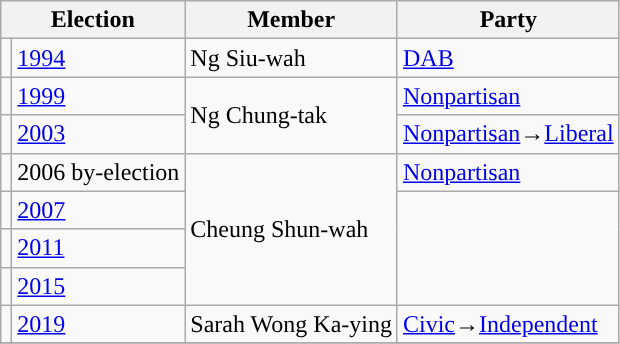<table class="wikitable">
<tr>
<th colspan="2">Election</th>
<th>Member</th>
<th>Party</th>
</tr>
<tr>
<td style="background-color:"></td>
<td><a href='#'>1994</a></td>
<td>Ng Siu-wah</td>
<td><a href='#'>DAB</a></td>
</tr>
<tr>
<td style="background-color:"></td>
<td><a href='#'>1999</a></td>
<td rowspan=2>Ng Chung-tak</td>
<td><a href='#'>Nonpartisan</a></td>
</tr>
<tr>
<td style="background-color:"></td>
<td><a href='#'>2003</a></td>
<td><a href='#'>Nonpartisan</a>→<a href='#'>Liberal</a></td>
</tr>
<tr>
<td style="background-color:"></td>
<td>2006 by-election</td>
<td rowspan=4>Cheung Shun-wah</td>
<td><a href='#'>Nonpartisan</a></td>
</tr>
<tr>
<td style="background-color:"></td>
<td><a href='#'>2007</a></td>
</tr>
<tr>
<td style="background-color:"></td>
<td><a href='#'>2011</a></td>
</tr>
<tr>
<td style="background-color:"></td>
<td><a href='#'>2015</a></td>
</tr>
<tr>
<td style="background-color:"></td>
<td><a href='#'>2019</a></td>
<td>Sarah Wong Ka-ying</td>
<td><a href='#'>Civic</a>→<a href='#'>Independent</a></td>
</tr>
<tr>
</tr>
</table>
